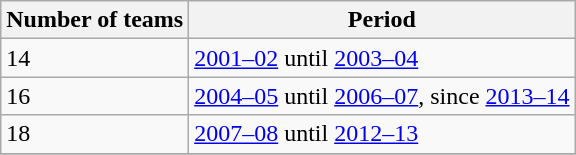<table class="wikitable sortable">
<tr>
<th>Number of teams</th>
<th>Period</th>
</tr>
<tr>
<td>14</td>
<td><a href='#'>2001–02</a> until <a href='#'>2003–04</a></td>
</tr>
<tr>
<td>16</td>
<td><a href='#'>2004–05</a> until <a href='#'>2006–07</a>, since <a href='#'>2013–14</a></td>
</tr>
<tr>
<td>18</td>
<td><a href='#'>2007–08</a> until <a href='#'>2012–13</a></td>
</tr>
<tr>
</tr>
</table>
